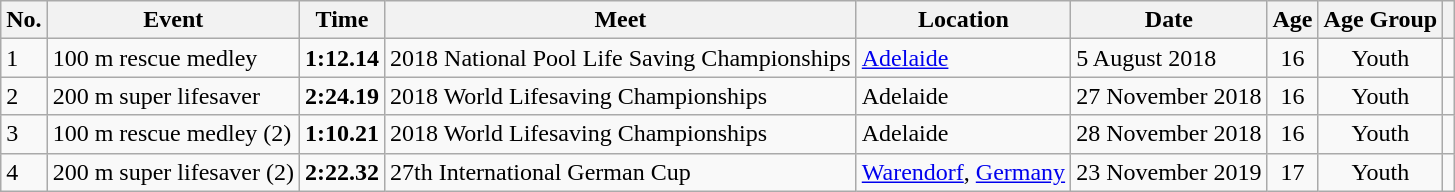<table class="wikitable sortable">
<tr>
<th>No.</th>
<th>Event</th>
<th>Time</th>
<th>Meet</th>
<th>Location</th>
<th>Date</th>
<th>Age</th>
<th>Age Group</th>
<th></th>
</tr>
<tr>
<td>1</td>
<td>100 m rescue medley</td>
<td style="text-align:center;"><strong>1:12.14</strong></td>
<td>2018 National Pool Life Saving Championships</td>
<td><a href='#'>Adelaide</a></td>
<td>5 August 2018</td>
<td style="text-align:center;">16</td>
<td style="text-align:center;">Youth</td>
<td style="text-align:center;"></td>
</tr>
<tr>
<td>2</td>
<td>200 m super lifesaver</td>
<td style="text-align:center;"><strong>2:24.19</strong></td>
<td>2018 World Lifesaving Championships</td>
<td>Adelaide</td>
<td>27 November 2018</td>
<td style="text-align:center;">16</td>
<td style="text-align:center;">Youth</td>
<td style="text-align:center;"></td>
</tr>
<tr>
<td>3</td>
<td>100 m rescue medley (2)</td>
<td style="text-align:center;"><strong>1:10.21</strong></td>
<td>2018 World Lifesaving Championships</td>
<td>Adelaide</td>
<td>28 November 2018</td>
<td style="text-align:center;">16</td>
<td style="text-align:center;">Youth</td>
<td style="text-align:center;"></td>
</tr>
<tr>
<td>4</td>
<td>200 m super lifesaver (2)</td>
<td style="text-align:center;"><strong>2:22.32</strong></td>
<td>27th International German Cup</td>
<td><a href='#'>Warendorf</a>, <a href='#'>Germany</a></td>
<td>23 November 2019</td>
<td style="text-align:center;">17</td>
<td style="text-align:center;">Youth</td>
<td style="text-align:center;"></td>
</tr>
</table>
